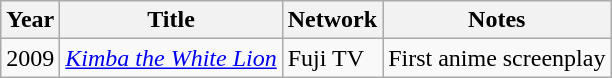<table class="wikitable">
<tr>
<th>Year</th>
<th>Title</th>
<th>Network</th>
<th>Notes</th>
</tr>
<tr>
<td>2009</td>
<td><em><a href='#'>Kimba the White Lion</a></em></td>
<td>Fuji TV</td>
<td>First anime screenplay</td>
</tr>
</table>
